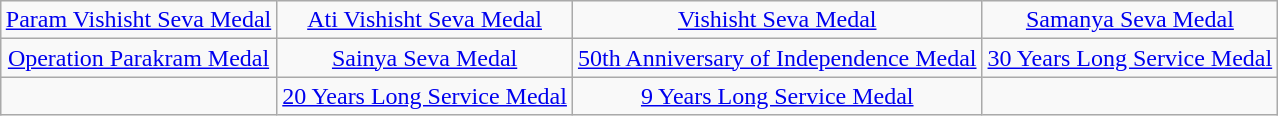<table class="wikitable" style="margin:1em auto; text-align:center;">
<tr>
<td><a href='#'>Param Vishisht Seva Medal</a></td>
<td><a href='#'>Ati Vishisht Seva Medal</a></td>
<td><a href='#'>Vishisht Seva Medal</a></td>
<td><a href='#'>Samanya Seva Medal</a></td>
</tr>
<tr>
<td><a href='#'>Operation Parakram Medal</a></td>
<td><a href='#'>Sainya Seva Medal</a></td>
<td><a href='#'>50th Anniversary of Independence Medal</a></td>
<td><a href='#'>30 Years Long Service Medal</a></td>
</tr>
<tr>
<td></td>
<td><a href='#'>20 Years Long Service Medal</a></td>
<td><a href='#'>9 Years Long Service Medal</a></td>
<td></td>
</tr>
</table>
